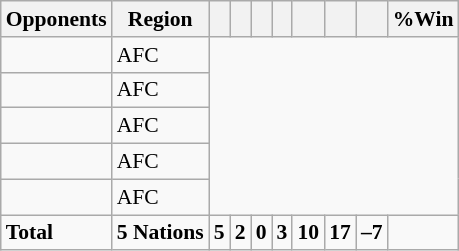<table class="wikitable sortable" style="text-align: left;font-size:90%;">
<tr>
<th>Opponents</th>
<th>Region</th>
<th></th>
<th></th>
<th></th>
<th></th>
<th></th>
<th></th>
<th></th>
<th>%Win</th>
</tr>
<tr>
<td></td>
<td>AFC<br></td>
</tr>
<tr>
<td></td>
<td>AFC<br></td>
</tr>
<tr>
<td></td>
<td>AFC<br></td>
</tr>
<tr>
<td></td>
<td>AFC<br></td>
</tr>
<tr>
<td></td>
<td>AFC<br></td>
</tr>
<tr class="sortbottom">
<td align="left"><strong>Total</strong></td>
<td><strong>5 Nations</strong></td>
<td><strong>5</strong></td>
<td><strong>2</strong></td>
<td><strong>0</strong></td>
<td><strong>3</strong></td>
<td><strong>10</strong></td>
<td><strong>17</strong></td>
<td><strong>–7</strong></td>
<td></td>
</tr>
</table>
